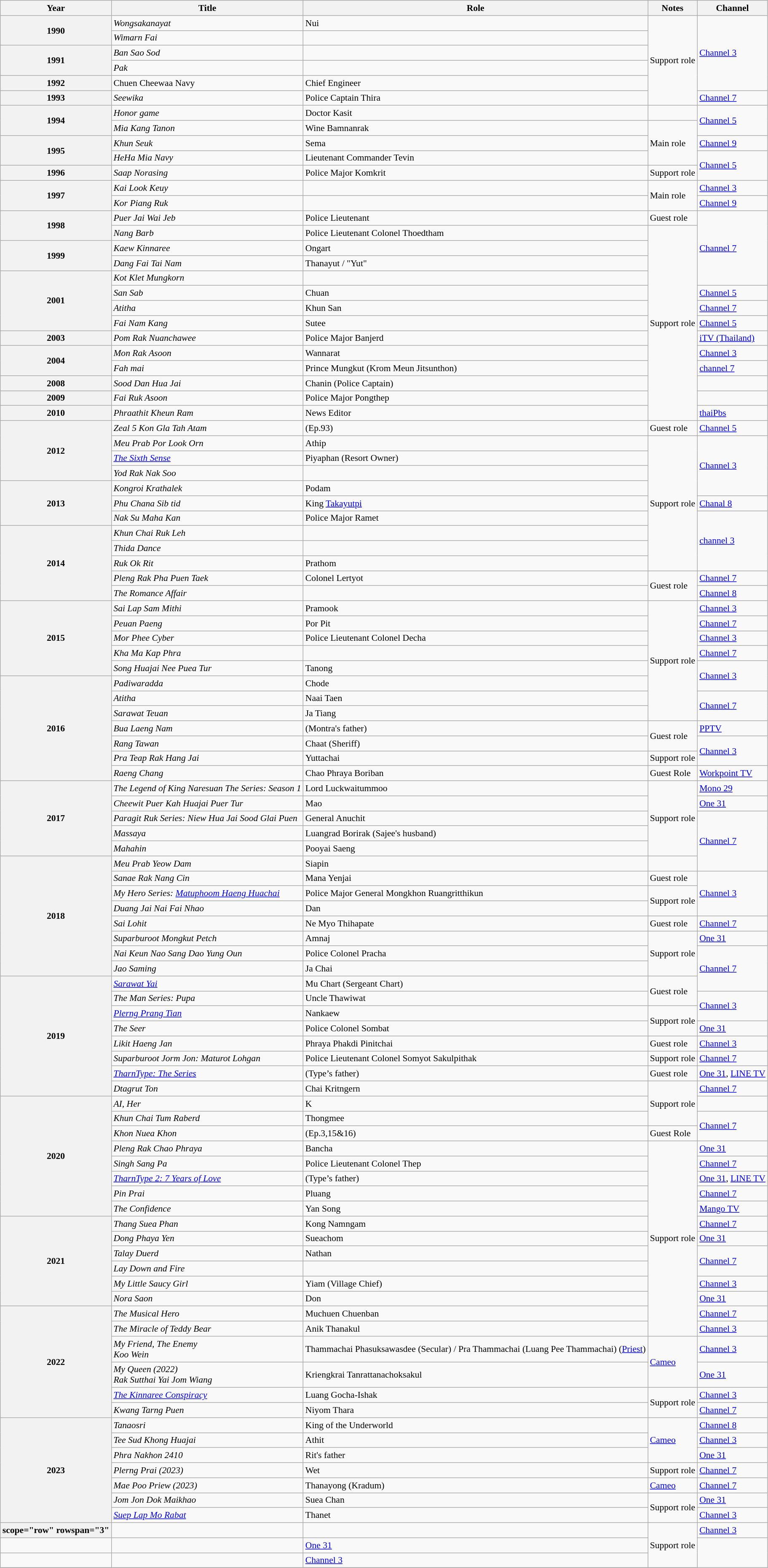<table class="wikitable sortable plainrowheaders" style="font-size: 90%;">
<tr>
<th scope="col">Year</th>
<th scope="col">Title</th>
<th scope="col">Role</th>
<th class="unsortable" scope="col">Notes</th>
<th class="unsortable" scope="col">Channel</th>
</tr>
<tr>
<th rowspan="2" scope="row">1990</th>
<td><em>Wongsakanayat</em></td>
<td>Nui</td>
<td rowspan="6">Support role</td>
<td rowspan="5"><a href='#'>Channel 3</a></td>
</tr>
<tr>
<td><em>Wimarn Fai</em></td>
<td></td>
</tr>
<tr>
<th scope="row" rowspan="2">1991</th>
<td><em>Ban Sao Sod</em></td>
<td></td>
</tr>
<tr>
<td><em>Pak</em></td>
<td></td>
</tr>
<tr>
<th scope="row">1992</th>
<td>Chuen Cheewaa Navy</td>
<td>Chief Engineer</td>
</tr>
<tr>
<th scope="row">1993</th>
<td><em>Seewika</em></td>
<td>Police Captain Thira</td>
<td><a href='#'>Channel 7</a></td>
</tr>
<tr>
<th scope="row" rowspan="2">1994</th>
<td><em>Honor game</em></td>
<td>Doctor Kasit</td>
<td></td>
<td rowspan="2"><a href='#'>Channel 5</a></td>
</tr>
<tr>
<td><em>Mia Kang Tanon</em></td>
<td>Wine Bamnanrak</td>
<td rowspan="3">Main role</td>
</tr>
<tr>
<th rowspan="2" scope="row">1995</th>
<td><em>Khun Seuk</em></td>
<td>Sema</td>
<td><a href='#'>Channel 9</a></td>
</tr>
<tr>
<td><em>HeHa Mia Navy</em></td>
<td>Lieutenant Commander Tevin</td>
<td rowspan="2"><a href='#'>Channel 5</a></td>
</tr>
<tr>
<th scope="row">1996</th>
<td><em>Saap Norasing</em></td>
<td>Police Major Komkrit</td>
<td>Support role</td>
</tr>
<tr>
<th rowspan="2" scope="row">1997</th>
<td><em>Kai Look Keuy</em></td>
<td></td>
<td rowspan="2">Main role</td>
<td><a href='#'>Channel 3</a></td>
</tr>
<tr>
<td><em>Kor Piang Ruk</em></td>
<td></td>
<td><a href='#'>Channel 9</a></td>
</tr>
<tr>
<th rowspan="2" scope="row">1998</th>
<td><em>Puer Jai Wai Jeb</em></td>
<td>Police Lieutenant</td>
<td>Guest role</td>
<td rowspan="5"><a href='#'>Channel 7</a></td>
</tr>
<tr>
<td><em>Nang Barb</em></td>
<td>Police Lieutenant Colonel Thoedtham</td>
<td rowspan="13">Support role</td>
</tr>
<tr>
<th scope="row" rowspan="2">1999</th>
<td><em>Kaew Kinnaree</em></td>
<td>Ongart</td>
</tr>
<tr>
<td><em>Dang Fai Tai Nam</em></td>
<td>Thanayut / "Yut"</td>
</tr>
<tr>
<th scope="row" rowspan="4">2001</th>
<td><em>Kot Klet Mungkorn</em></td>
<td></td>
</tr>
<tr>
<td><em>San Sab</em></td>
<td>Chuan</td>
<td><a href='#'>Channel 5</a></td>
</tr>
<tr>
<td><em>Atitha</em></td>
<td>Khun San</td>
<td><a href='#'>Channel 7</a></td>
</tr>
<tr>
<td><em>Fai Nam Kang</em></td>
<td>Sutee</td>
<td><a href='#'>Channel 5</a></td>
</tr>
<tr>
<th scope="row">2003</th>
<td><em>Pom Rak Nuanchawee</em></td>
<td>Police Major Banjerd</td>
<td><a href='#'>iTV (Thailand)</a></td>
</tr>
<tr>
<th rowspan="2" scope="row">2004</th>
<td><em>Mon Rak Asoon</em></td>
<td>Wannarat</td>
<td><a href='#'>Channel 3</a></td>
</tr>
<tr>
<td><em>Fah mai</em></td>
<td>Prince Mungkut (Krom Meun Jitsunthon)</td>
<td><a href='#'>channel 7</a></td>
</tr>
<tr>
<th scope="row">2008</th>
<td><em>Sood Dan Hua Jai</em></td>
<td>Chanin (Police Captain)</td>
<td></td>
</tr>
<tr>
<th scope="row">2009</th>
<td><em>Fai Ruk Asoon</em></td>
<td>Police Major Pongthep</td>
<td></td>
</tr>
<tr>
<th scope="row">2010</th>
<td><em>Phraathit Kheun Ram</em></td>
<td>News Editor</td>
<td><a href='#'>thaiPbs</a></td>
</tr>
<tr>
<th scope="row" rowspan="4">2012</th>
<td><em>Zeal 5 Kon Gla Tah Atam</em></td>
<td>(Ep.93)</td>
<td>Guest role</td>
<td><a href='#'>Channel 5</a></td>
</tr>
<tr>
<td><em>Meu Prab Por Look Orn</em></td>
<td>Athip</td>
<td rowspan="9">Support role</td>
<td rowspan="4"><a href='#'>Channel 3</a></td>
</tr>
<tr>
<td><em><a href='#'>The Sixth Sense</a></em></td>
<td>Piyaphan (Resort Owner)</td>
</tr>
<tr>
<td><em>Yod Rak Nak Soo</em></td>
<td></td>
</tr>
<tr>
<th rowspan="3" scope="row">2013</th>
<td><em>Kongroi Krathalek</em></td>
<td>Podam</td>
</tr>
<tr>
<td><em>Phu Chana Sib tid</em></td>
<td>King <a href='#'>Takayutpi</a></td>
<td><a href='#'>Chanal 8</a></td>
</tr>
<tr>
<td><em>Nak Su Maha Kan</em></td>
<td>Police Major Ramet</td>
<td rowspan="4"><a href='#'>channel 3</a></td>
</tr>
<tr>
<th scope="row" rowspan="5">2014</th>
<td><em>Khun Chai Ruk Leh</em></td>
<td></td>
</tr>
<tr>
<td><em>Thida Dance</em></td>
<td></td>
</tr>
<tr>
<td><em>Ruk Ok Rit</em></td>
<td>Prathom</td>
</tr>
<tr>
<td><em>Pleng Rak Pha Puen Taek</em></td>
<td>Colonel Lertyot</td>
<td rowspan="2">Guest role</td>
<td><a href='#'>Channel 7</a></td>
</tr>
<tr>
<td><em>The Romance Affair</em></td>
<td></td>
<td><a href='#'>Channel 8</a></td>
</tr>
<tr>
<th scope="row" rowspan="5">2015</th>
<td><em>Sai Lap Sam Mithi</em></td>
<td>Pramook</td>
<td rowspan="8">Support role</td>
<td><a href='#'>Channel 3</a></td>
</tr>
<tr>
<td><em>Peuan Paeng</em></td>
<td>Por Pit</td>
<td><a href='#'>Channel 7</a></td>
</tr>
<tr>
<td><em>Mor Phee Cyber</em></td>
<td>Police Lieutenant Colonel Decha</td>
<td><a href='#'>Channel 3</a></td>
</tr>
<tr>
<td><em>Kha Ma Kap Phra</em></td>
<td></td>
<td><a href='#'>Channel 7</a></td>
</tr>
<tr>
<td><em>Song Huajai Nee Puea Tur</em></td>
<td>Tanong</td>
<td rowspan="2"><a href='#'>Channel 3</a></td>
</tr>
<tr>
<th scope="row" rowspan="7">2016</th>
<td><em>Padiwaradda</em></td>
<td>Chode</td>
</tr>
<tr>
<td><em>Atitha</em></td>
<td>Naai Taen</td>
<td rowspan="2"><a href='#'>Channel 7</a></td>
</tr>
<tr>
<td><em>Sarawat Teuan</em></td>
<td>Ja Tiang</td>
</tr>
<tr>
<td><em>Bua Laeng Nam</em></td>
<td>(Montra's father)</td>
<td rowspan="2">Guest role</td>
<td><a href='#'>PPTV</a></td>
</tr>
<tr>
<td><em>Rang Tawan</em></td>
<td>Chaat (Sheriff)</td>
<td rowspan="2"><a href='#'>Channel 3</a></td>
</tr>
<tr>
<td><em>Pra Teap Rak Hang Jai</em></td>
<td>Yuttachai</td>
<td>Support role</td>
</tr>
<tr>
<td><em>Raeng Chang</em></td>
<td>Chao Phraya Boriban</td>
<td>Guest Role</td>
<td><a href='#'>Workpoint TV</a></td>
</tr>
<tr>
<th scope="row" rowspan="5">2017</th>
<td><em>The Legend of King Naresuan The Series: Season 1</em></td>
<td>Lord Luckwaitummoo</td>
<td rowspan="5">Support role</td>
<td><a href='#'>Mono 29</a></td>
</tr>
<tr>
<td><em>Cheewit Puer Kah Huajai Puer Tur</em></td>
<td>Mao</td>
<td><a href='#'>One 31</a></td>
</tr>
<tr>
<td><em>Paragit Ruk Series: Niew Hua Jai Sood Glai Puen</em></td>
<td>General Anuchit</td>
<td rowspan="4"><a href='#'>Channel 7</a></td>
</tr>
<tr>
<td><em>Massaya</em></td>
<td>Luangrad Borirak (Sajee's husband)</td>
</tr>
<tr>
<td><em>Mahahin</em></td>
<td>Pooyai Saeng</td>
</tr>
<tr>
<th scope="row" rowspan="8">2018</th>
<td><em>Meu Prab Yeow Dam</em></td>
<td>Siapin</td>
</tr>
<tr>
<td><em>Sanae Rak Nang Cin</em></td>
<td>Mana Yenjai</td>
<td>Guest role</td>
<td rowspan="3"><a href='#'>Channel 3</a></td>
</tr>
<tr>
<td><em>My Hero Series: <a href='#'>Matuphoom Haeng Huachai</a></em></td>
<td>Police Major General Mongkhon Ruangritthikun</td>
<td rowspan="2">Support role</td>
</tr>
<tr>
<td><em>Duang Jai Nai Fai Nhao</em></td>
<td>Dan</td>
</tr>
<tr>
<td><em>Sai Lohit</em></td>
<td>Ne Myo Thihapate</td>
<td>Guest role</td>
<td><a href='#'>Channel 7</a></td>
</tr>
<tr>
<td><em>Suparburoot Mongkut Petch</em></td>
<td>Amnaj</td>
<td rowspan="3">Support role</td>
<td><a href='#'>One 31</a></td>
</tr>
<tr>
<td><em>Nai Keun Nao Sang Dao Yung Oun</em></td>
<td>Police Colonel Pracha</td>
<td rowspan="3"><a href='#'>Channel 7</a></td>
</tr>
<tr>
<td><em>Jao Saming</em></td>
<td>Ja Chai</td>
</tr>
<tr>
<th scope="row" rowspan="8">2019</th>
<td><em><a href='#'>Sarawat Yai</a></em></td>
<td>Mu Chart (Sergeant Chart)</td>
<td rowspan="2">Guest role</td>
</tr>
<tr>
<td><em>The Man Series: Pupa</em></td>
<td>Uncle Thawiwat</td>
<td rowspan="2"><a href='#'>Channel 3</a></td>
</tr>
<tr>
<td><em><a href='#'>Plerng Prang Tian</a></em></td>
<td>Nankaew</td>
<td rowspan="2">Support role</td>
</tr>
<tr>
<td><em>The Seer</em></td>
<td>Police Colonel Sombat</td>
<td><a href='#'>One 31</a></td>
</tr>
<tr>
<td><em>Likit Haeng Jan</em></td>
<td>Phraya Phakdi Pinitchai</td>
<td>Guest role</td>
<td><a href='#'>Channel 3</a></td>
</tr>
<tr>
<td><em>Suparburoot Jorm Jon: Maturot Lohgan</em></td>
<td>Police Lieutenant Colonel Somyot Sakulpithak</td>
<td>Support role</td>
<td><a href='#'>Channel 7</a></td>
</tr>
<tr>
<td><em><a href='#'>TharnType: The Series</a></em></td>
<td>(Type’s father)</td>
<td>Guest role</td>
<td><a href='#'>One 31</a>, <a href='#'>LINE TV</a></td>
</tr>
<tr>
<td><em>Dtagrut Ton</em></td>
<td>Chai Kritngern</td>
<td rowspan="3">Support role</td>
<td><a href='#'>Channel 7</a></td>
</tr>
<tr>
<th scope="row" rowspan="8">2020</th>
<td><em>AI, Her</em></td>
<td>K</td>
<td></td>
</tr>
<tr>
<td><em>Khun Chai Tum Raberd</em></td>
<td>Thongmee</td>
<td rowspan="2"><a href='#'>Channel 7</a></td>
</tr>
<tr>
<td><em>Khon Nuea Khon</em></td>
<td>(Ep.3,15&16)</td>
<td>Guest Role</td>
</tr>
<tr>
<td><em>Pleng Rak Chao Phraya</em></td>
<td>Bancha</td>
<td rowspan="13">Support role</td>
<td><a href='#'>One 31</a></td>
</tr>
<tr>
<td><em>Singh Sang Pa</em></td>
<td>Police Lieutenant Colonel Thep</td>
<td><a href='#'>Channel 7</a></td>
</tr>
<tr>
<td><em><a href='#'>TharnType 2: 7 Years of Love</a></em></td>
<td>(Type’s father)</td>
<td><a href='#'>One 31</a>, <a href='#'>LINE TV</a></td>
</tr>
<tr>
<td><em>Pin Prai</em></td>
<td>Pluang</td>
<td><a href='#'>Channel 7</a></td>
</tr>
<tr>
<td><em>The Confidence</em></td>
<td>Yan Song</td>
<td><a href='#'>Mango TV</a></td>
</tr>
<tr>
<th rowspan="6" scope="row">2021</th>
<td><em>Thang Suea Phan</em></td>
<td>Kong Namngam</td>
<td><a href='#'>Channel 7</a></td>
</tr>
<tr>
<td><em>Dong Phaya Yen</em></td>
<td>Sueachom</td>
<td><a href='#'>One 31</a></td>
</tr>
<tr>
<td><em>Talay Duerd</em></td>
<td>Nathan</td>
<td rowspan="2"><a href='#'>Channel 7</a></td>
</tr>
<tr>
<td><em>Lay Down and Fire</em></td>
<td></td>
</tr>
<tr>
<td><em>My Little Saucy Girl</em></td>
<td>Yiam (Village Chief)</td>
<td><a href='#'>Channel 3</a></td>
</tr>
<tr>
<td><em>Nora Saon</em></td>
<td>Don</td>
<td><a href='#'>One 31</a></td>
</tr>
<tr>
<th rowspan="6" scope="row">2022</th>
<td><em>The Musical Hero</em></td>
<td>Muchuen Chuenban</td>
<td><a href='#'>Channel 7</a></td>
</tr>
<tr>
<td><em>The Miracle of Teddy Bear</em></td>
<td>Anik Thanakul</td>
<td><a href='#'>Channel 3</a></td>
</tr>
<tr>
<td><em>My Friend, The Enemy</em> <br> <em>Koo Wein</em></td>
<td>Thammachai Phasuksawasdee (Secular) / Pra Thammachai (Luang Pee Thammachai) (<a href='#'>Priest</a>)</td>
<td rowspan="2"><a href='#'>Cameo</a></td>
<td><a href='#'>Channel 3</a></td>
</tr>
<tr>
<td><em>My Queen (2022)</em> <br> <em>Rak Sutthai Yai Jom Wiang</em></td>
<td>Kriengkrai Tanrattanachoksakul</td>
<td><a href='#'>One 31</a></td>
</tr>
<tr>
<td><em><a href='#'>The Kinnaree Conspiracy</a></em></td>
<td>Luang Gocha-Ishak</td>
<td rowspan="2">Support role</td>
<td><a href='#'>Channel 3</a></td>
</tr>
<tr>
<td><em>Kwang Tarng Puen</em></td>
<td>Niyom Thara</td>
<td><a href='#'>Channel 7</a></td>
</tr>
<tr>
<th rowspan="7" scope="row">2023</th>
<td><em>Tanaosri</em></td>
<td>King of the Underworld</td>
<td rowspan="3"><a href='#'>Cameo</a></td>
<td><a href='#'>Channel 8</a></td>
</tr>
<tr>
<td><em>Tee Sud Khong Huajai</em></td>
<td>Athit</td>
<td><a href='#'>Channel 3</a></td>
</tr>
<tr>
<td><em>Phra Nakhon 2410</em></td>
<td>Rit's father</td>
<td><a href='#'>One 31</a></td>
</tr>
<tr>
<td><em>Plerng Prai (2023)</em></td>
<td>Wet</td>
<td rowspan="1">Support role</td>
<td><a href='#'>Channel 7</a></td>
</tr>
<tr>
<td><em>Mae Poo Priew (2023)</em></td>
<td>Thanayong (Kradum)</td>
<td rowspan="1"><a href='#'>Cameo</a></td>
<td><a href='#'>Channel 7</a></td>
</tr>
<tr>
<td><em>Jom Jon Dok Maikhao</em></td>
<td>Suea Chan</td>
<td rowspan="2">Support role</td>
<td><a href='#'>One 31</a></td>
</tr>
<tr>
<td><em><a href='#'>Suep Lap Mo Rabat</a></em></td>
<td>Thanet</td>
<td><a href='#'>Channel 3</a></td>
</tr>
<tr>
<th>scope="row" rowspan="3" </th>
<td><em> </em></td>
<td></td>
<td rowspan="3">Support role</td>
<td><a href='#'>Channel 3</a></td>
</tr>
<tr>
<td><em> </em></td>
<td></td>
<td><a href='#'>One 31</a></td>
</tr>
<tr>
<td><em> </em></td>
<td></td>
<td><a href='#'>Channel 3</a></td>
</tr>
<tr>
</tr>
</table>
